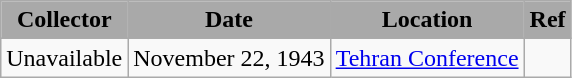<table class="wikitable" border="1">
<tr>
<th style="background:darkGrey;">Collector</th>
<th style="background:darkGrey;">Date</th>
<th style="background:darkGrey;">Location</th>
<th style="background:darkGrey;">Ref</th>
</tr>
<tr>
<td>Unavailable</td>
<td>November 22, 1943</td>
<td><a href='#'>Tehran Conference</a></td>
<td></td>
</tr>
</table>
